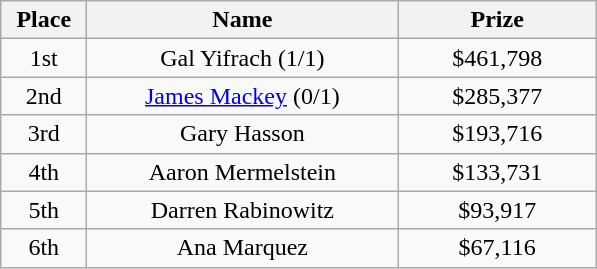<table class="wikitable">
<tr>
<th width="50">Place</th>
<th width="200">Name</th>
<th width="125">Prize</th>
</tr>
<tr>
<td align = "center">1st</td>
<td align = "center">Gal Yifrach (1/1)</td>
<td align = "center">$461,798</td>
</tr>
<tr>
<td align = "center">2nd</td>
<td align = "center"><a href='#'>James Mackey</a> (0/1)</td>
<td align = "center">$285,377</td>
</tr>
<tr>
<td align = "center">3rd</td>
<td align = "center">Gary Hasson</td>
<td align = "center">$193,716</td>
</tr>
<tr>
<td align = "center">4th</td>
<td align = "center">Aaron Mermelstein</td>
<td align = "center">$133,731</td>
</tr>
<tr>
<td align = "center">5th</td>
<td align = "center">Darren Rabinowitz</td>
<td align = "center">$93,917</td>
</tr>
<tr>
<td align = "center">6th</td>
<td align = "center">Ana Marquez</td>
<td align = "center">$67,116</td>
</tr>
</table>
